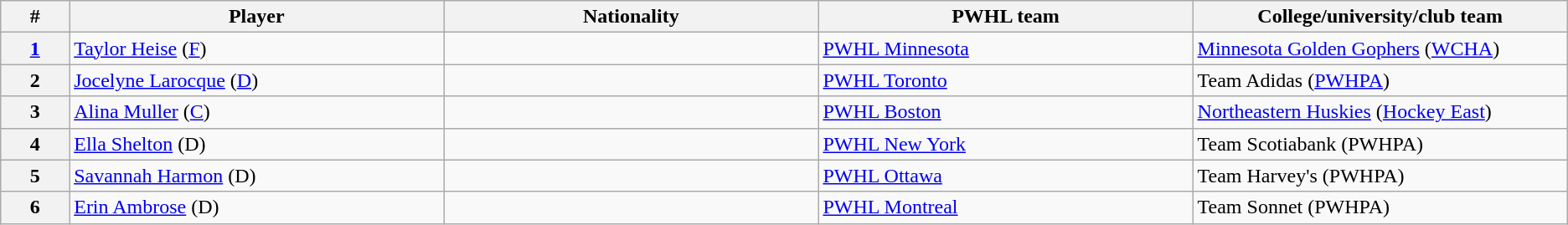<table class="wikitable">
<tr>
<th style="width:2.75%;">#</th>
<th style="width:15.0%;">Player</th>
<th style="width:15.0%;">Nationality</th>
<th style="width:15.0%;">PWHL team</th>
<th style="width:15.0%;">College/university/club team</th>
</tr>
<tr>
<th><a href='#'>1</a></th>
<td><a href='#'>Taylor Heise</a> (<a href='#'>F</a>)</td>
<td></td>
<td><a href='#'>PWHL Minnesota</a></td>
<td><a href='#'>Minnesota Golden Gophers</a> (<a href='#'>WCHA</a>)</td>
</tr>
<tr>
<th>2</th>
<td><a href='#'>Jocelyne Larocque</a> (<a href='#'>D</a>)</td>
<td></td>
<td><a href='#'>PWHL Toronto</a></td>
<td>Team Adidas (<a href='#'>PWHPA</a>)</td>
</tr>
<tr>
<th>3</th>
<td><a href='#'>Alina Muller</a> (<a href='#'>C</a>)</td>
<td></td>
<td><a href='#'>PWHL Boston</a></td>
<td><a href='#'>Northeastern Huskies</a> (<a href='#'>Hockey East</a>)</td>
</tr>
<tr>
<th>4</th>
<td><a href='#'>Ella Shelton</a> (D)</td>
<td></td>
<td><a href='#'>PWHL New York</a></td>
<td>Team Scotiabank (PWHPA)</td>
</tr>
<tr>
<th>5</th>
<td><a href='#'>Savannah Harmon</a> (D)</td>
<td></td>
<td><a href='#'>PWHL Ottawa</a></td>
<td>Team Harvey's (PWHPA)</td>
</tr>
<tr>
<th>6</th>
<td><a href='#'>Erin Ambrose</a> (D)</td>
<td></td>
<td><a href='#'>PWHL Montreal</a></td>
<td>Team Sonnet (PWHPA)</td>
</tr>
</table>
